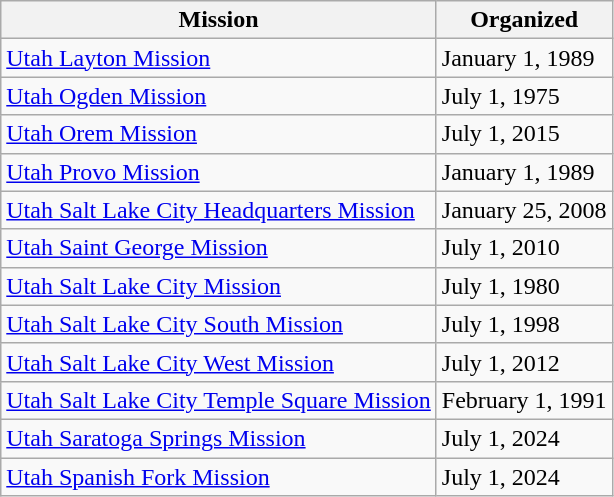<table class="wikitable sortable">
<tr>
<th>Mission</th>
<th data-sort-type=date>Organized</th>
</tr>
<tr>
<td><a href='#'>Utah Layton Mission</a></td>
<td>January 1, 1989</td>
</tr>
<tr>
<td><a href='#'>Utah Ogden Mission</a></td>
<td>July 1, 1975</td>
</tr>
<tr>
<td><a href='#'>Utah Orem Mission</a></td>
<td>July 1, 2015</td>
</tr>
<tr>
<td><a href='#'>Utah Provo Mission</a></td>
<td>January 1, 1989</td>
</tr>
<tr>
<td><a href='#'>Utah Salt Lake City Headquarters Mission</a></td>
<td>January 25, 2008</td>
</tr>
<tr>
<td><a href='#'>Utah Saint George Mission</a></td>
<td>July 1, 2010</td>
</tr>
<tr>
<td><a href='#'>Utah Salt Lake City Mission</a></td>
<td>July 1, 1980</td>
</tr>
<tr>
<td><a href='#'>Utah Salt Lake City South Mission</a></td>
<td>July 1, 1998</td>
</tr>
<tr>
<td><a href='#'>Utah Salt Lake City West Mission</a></td>
<td>July 1, 2012</td>
</tr>
<tr>
<td><a href='#'>Utah Salt Lake City Temple Square Mission</a></td>
<td>February 1, 1991</td>
</tr>
<tr>
<td><a href='#'>Utah Saratoga Springs Mission</a></td>
<td>July 1, 2024</td>
</tr>
<tr>
<td><a href='#'>Utah Spanish Fork Mission</a></td>
<td>July 1, 2024</td>
</tr>
</table>
